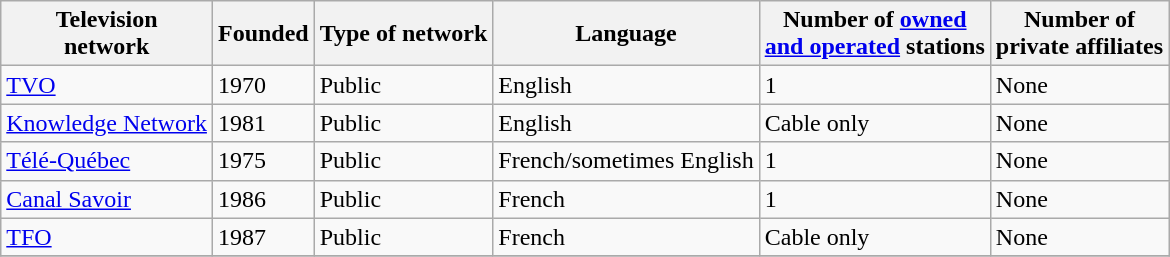<table class="wikitable">
<tr>
<th>Television<br>network</th>
<th>Founded</th>
<th>Type of network</th>
<th>Language</th>
<th>Number of <a href='#'>owned<br>and operated</a> stations</th>
<th>Number of<br>private affiliates</th>
</tr>
<tr>
<td><a href='#'>TVO</a></td>
<td>1970</td>
<td>Public</td>
<td>English</td>
<td>1</td>
<td>None</td>
</tr>
<tr>
<td><a href='#'>Knowledge Network</a></td>
<td>1981</td>
<td>Public</td>
<td>English</td>
<td>Cable only</td>
<td>None</td>
</tr>
<tr>
<td><a href='#'>Télé-Québec</a></td>
<td>1975</td>
<td>Public</td>
<td>French/sometimes English</td>
<td>1</td>
<td>None</td>
</tr>
<tr>
<td><a href='#'>Canal Savoir</a></td>
<td>1986</td>
<td>Public</td>
<td>French</td>
<td>1</td>
<td>None</td>
</tr>
<tr>
<td><a href='#'>TFO</a></td>
<td>1987</td>
<td>Public</td>
<td>French</td>
<td>Cable only</td>
<td>None</td>
</tr>
<tr>
</tr>
</table>
